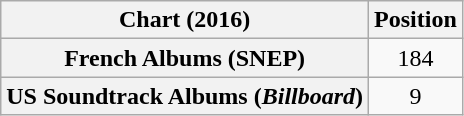<table class="wikitable sortable plainrowheaders" style="text-align:center">
<tr>
<th scope="col">Chart (2016)</th>
<th scope="col">Position</th>
</tr>
<tr>
<th scope="row">French Albums (SNEP)</th>
<td>184</td>
</tr>
<tr>
<th scope="row">US Soundtrack Albums (<em>Billboard</em>)</th>
<td>9</td>
</tr>
</table>
